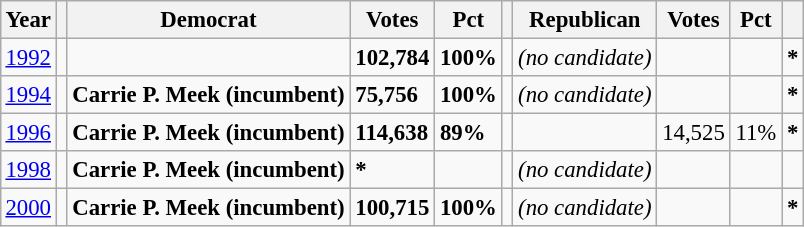<table class="wikitable" style="margin:0.5em ; font-size:95%">
<tr>
<th>Year</th>
<th></th>
<th>Democrat</th>
<th>Votes</th>
<th>Pct</th>
<th></th>
<th>Republican</th>
<th>Votes</th>
<th>Pct</th>
<th></th>
</tr>
<tr>
<td><a href='#'>1992</a></td>
<td></td>
<td></td>
<td><strong>102,784</strong></td>
<td><strong>100%</strong></td>
<td></td>
<td><em>(no candidate)</em></td>
<td></td>
<td></td>
<td><strong>*</strong></td>
</tr>
<tr>
<td><a href='#'>1994</a></td>
<td></td>
<td><strong>Carrie P. Meek</strong> <strong>(incumbent)</strong></td>
<td><strong>75,756</strong></td>
<td><strong>100%</strong></td>
<td></td>
<td><em>(no candidate)</em></td>
<td></td>
<td></td>
<td><strong>*</strong></td>
</tr>
<tr>
<td><a href='#'>1996</a></td>
<td></td>
<td><strong>Carrie P. Meek</strong> <strong>(incumbent)</strong></td>
<td><strong>114,638</strong></td>
<td><strong>89%</strong></td>
<td></td>
<td></td>
<td>14,525</td>
<td>11%</td>
<td><strong>*</strong></td>
</tr>
<tr>
<td><a href='#'>1998</a></td>
<td></td>
<td><strong>Carrie P. Meek</strong> <strong>(incumbent)</strong></td>
<td><strong>*</strong></td>
<td></td>
<td></td>
<td><em>(no candidate)</em></td>
<td></td>
<td></td>
<td></td>
</tr>
<tr>
<td><a href='#'>2000</a></td>
<td></td>
<td><strong>Carrie P. Meek</strong> <strong>(incumbent)</strong></td>
<td><strong>100,715</strong></td>
<td><strong>100%</strong></td>
<td></td>
<td><em>(no candidate)</em></td>
<td></td>
<td></td>
<td><strong>*</strong></td>
</tr>
</table>
